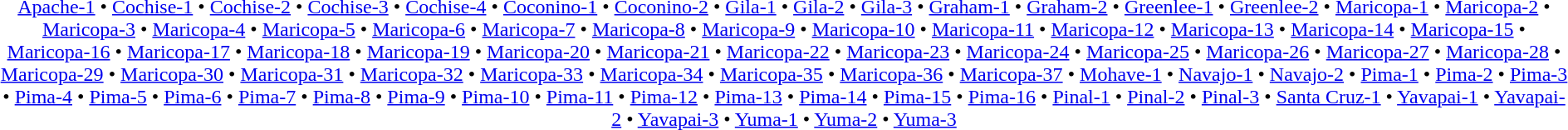<table id=toc class=toc summary=Contents>
<tr>
<td align=center><a href='#'>Apache-1</a> • <a href='#'>Cochise-1</a> • <a href='#'>Cochise-2</a> • <a href='#'>Cochise-3</a> • <a href='#'>Cochise-4</a> • <a href='#'>Coconino-1</a> • <a href='#'>Coconino-2</a> • <a href='#'>Gila-1</a> • <a href='#'>Gila-2</a> • <a href='#'>Gila-3</a> • <a href='#'>Graham-1</a> • <a href='#'>Graham-2</a> • <a href='#'>Greenlee-1</a> • <a href='#'>Greenlee-2</a> • <a href='#'>Maricopa-1</a> • <a href='#'>Maricopa-2</a> • <a href='#'>Maricopa-3</a> • <a href='#'>Maricopa-4</a> • <a href='#'>Maricopa-5</a> • <a href='#'>Maricopa-6</a> • <a href='#'>Maricopa-7</a> • <a href='#'>Maricopa-8</a> • <a href='#'>Maricopa-9</a> • <a href='#'>Maricopa-10</a> • <a href='#'>Maricopa-11</a> • <a href='#'>Maricopa-12</a> • <a href='#'>Maricopa-13</a> • <a href='#'>Maricopa-14</a> • <a href='#'>Maricopa-15</a> • <a href='#'>Maricopa-16</a> • <a href='#'>Maricopa-17</a> • <a href='#'>Maricopa-18</a> • <a href='#'>Maricopa-19</a> • <a href='#'>Maricopa-20</a> • <a href='#'>Maricopa-21</a> • <a href='#'>Maricopa-22</a> • <a href='#'>Maricopa-23</a> • <a href='#'>Maricopa-24</a> • <a href='#'>Maricopa-25</a> • <a href='#'>Maricopa-26</a> • <a href='#'>Maricopa-27</a> • <a href='#'>Maricopa-28</a> • <a href='#'>Maricopa-29</a> • <a href='#'>Maricopa-30</a> • <a href='#'>Maricopa-31</a> • <a href='#'>Maricopa-32</a> • <a href='#'>Maricopa-33</a> • <a href='#'>Maricopa-34</a> • <a href='#'>Maricopa-35</a> • <a href='#'>Maricopa-36</a> • <a href='#'>Maricopa-37</a> • <a href='#'>Mohave-1</a> • <a href='#'>Navajo-1</a> • <a href='#'>Navajo-2</a> • <a href='#'>Pima-1</a> • <a href='#'>Pima-2</a> • <a href='#'>Pima-3</a> • <a href='#'>Pima-4</a> • <a href='#'>Pima-5</a> • <a href='#'>Pima-6</a> • <a href='#'>Pima-7</a> • <a href='#'>Pima-8</a> • <a href='#'>Pima-9</a> • <a href='#'>Pima-10</a> • <a href='#'>Pima-11</a> • <a href='#'>Pima-12</a> • <a href='#'>Pima-13</a> • <a href='#'>Pima-14</a> • <a href='#'>Pima-15</a> • <a href='#'>Pima-16</a> • <a href='#'>Pinal-1</a> • <a href='#'>Pinal-2</a> • <a href='#'>Pinal-3</a> • <a href='#'>Santa Cruz-1</a> • <a href='#'>Yavapai-1</a> • <a href='#'>Yavapai-2</a> • <a href='#'>Yavapai-3</a> • <a href='#'>Yuma-1</a> • <a href='#'>Yuma-2</a> • <a href='#'>Yuma-3</a></td>
</tr>
</table>
